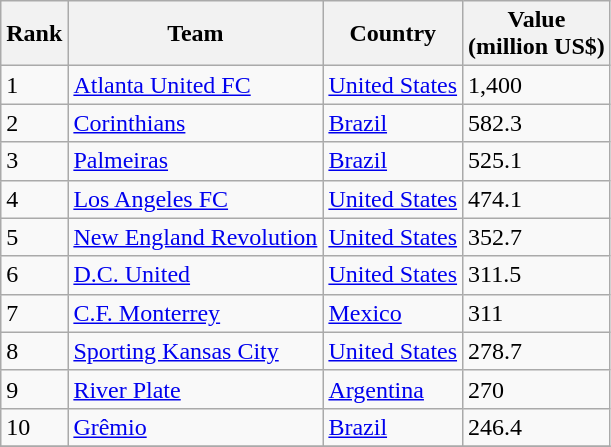<table class="sortable wikitable">
<tr>
<th>Rank</th>
<th>Team</th>
<th>Country</th>
<th>Value<br>(million US$)</th>
</tr>
<tr>
<td>1</td>
<td><a href='#'>Atlanta United FC</a></td>
<td> <a href='#'>United States</a></td>
<td>1,400</td>
</tr>
<tr>
<td>2</td>
<td><a href='#'>Corinthians</a></td>
<td> <a href='#'>Brazil</a></td>
<td>582.3</td>
</tr>
<tr>
<td>3</td>
<td><a href='#'>Palmeiras</a></td>
<td> <a href='#'>Brazil</a></td>
<td>525.1</td>
</tr>
<tr>
<td>4</td>
<td><a href='#'>Los Angeles FC</a></td>
<td> <a href='#'>United States</a></td>
<td>474.1</td>
</tr>
<tr>
<td>5</td>
<td><a href='#'>New England Revolution</a></td>
<td> <a href='#'>United States</a></td>
<td>352.7</td>
</tr>
<tr>
<td>6</td>
<td><a href='#'>D.C. United</a></td>
<td> <a href='#'>United States</a></td>
<td>311.5</td>
</tr>
<tr>
<td>7</td>
<td><a href='#'>C.F. Monterrey</a></td>
<td> <a href='#'>Mexico</a></td>
<td>311</td>
</tr>
<tr>
<td>8</td>
<td><a href='#'>Sporting Kansas City</a></td>
<td> <a href='#'>United States</a></td>
<td>278.7</td>
</tr>
<tr>
<td>9</td>
<td><a href='#'>River Plate</a></td>
<td> <a href='#'>Argentina</a></td>
<td>270</td>
</tr>
<tr>
<td>10</td>
<td><a href='#'>Grêmio</a></td>
<td> <a href='#'>Brazil</a></td>
<td>246.4</td>
</tr>
<tr>
</tr>
</table>
